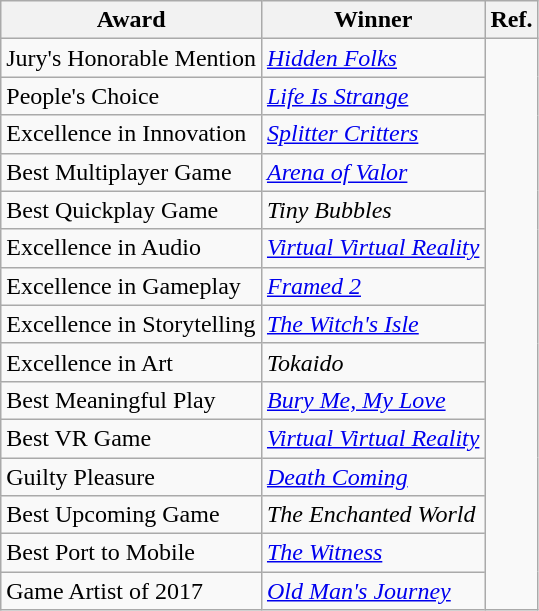<table class="wikitable">
<tr>
<th>Award</th>
<th>Winner</th>
<th>Ref.</th>
</tr>
<tr>
<td>Jury's Honorable Mention</td>
<td><em><a href='#'>Hidden Folks</a></em></td>
<td rowspan="15"></td>
</tr>
<tr>
<td>People's Choice</td>
<td><em><a href='#'>Life Is Strange</a></em></td>
</tr>
<tr>
<td>Excellence in Innovation</td>
<td><em><a href='#'>Splitter Critters</a></em></td>
</tr>
<tr>
<td>Best Multiplayer Game</td>
<td><em><a href='#'>Arena of Valor</a></em></td>
</tr>
<tr>
<td>Best Quickplay Game</td>
<td><em>Tiny Bubbles</em></td>
</tr>
<tr>
<td>Excellence in Audio</td>
<td><em><a href='#'>Virtual Virtual Reality</a></em></td>
</tr>
<tr>
<td>Excellence in Gameplay</td>
<td><em><a href='#'>Framed 2</a></em></td>
</tr>
<tr>
<td>Excellence in Storytelling</td>
<td><em><a href='#'>The Witch's Isle</a></em></td>
</tr>
<tr>
<td>Excellence in Art</td>
<td><em>Tokaido</em></td>
</tr>
<tr>
<td>Best Meaningful Play</td>
<td><em><a href='#'>Bury Me, My Love</a></em></td>
</tr>
<tr>
<td>Best VR Game</td>
<td><em><a href='#'>Virtual Virtual Reality</a></em></td>
</tr>
<tr>
<td>Guilty Pleasure</td>
<td><em><a href='#'>Death Coming</a></em></td>
</tr>
<tr>
<td>Best Upcoming Game</td>
<td><em>The Enchanted World</em></td>
</tr>
<tr>
<td>Best Port to Mobile</td>
<td><em><a href='#'>The Witness</a></em></td>
</tr>
<tr>
<td>Game Artist of 2017</td>
<td><em><a href='#'>Old Man's Journey</a></em></td>
</tr>
</table>
